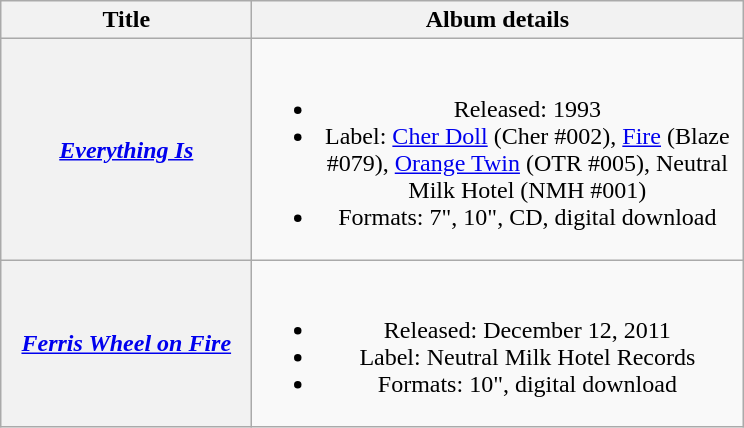<table class="wikitable plainrowheaders" style="text-align:center;">
<tr>
<th scope="col" style="width:10em;">Title</th>
<th scope="col" style="width:20em;">Album details</th>
</tr>
<tr>
<th scope="row"><em><a href='#'>Everything Is</a></em></th>
<td><br><ul><li>Released: 1993</li><li>Label: <a href='#'>Cher Doll</a> (Cher #002), <a href='#'>Fire</a> (Blaze #079), <a href='#'>Orange Twin</a> (OTR #005), Neutral Milk Hotel (NMH #001)</li><li>Formats: 7", 10", CD, digital download</li></ul></td>
</tr>
<tr>
<th scope="row"><em><a href='#'>Ferris Wheel on Fire</a></em></th>
<td><br><ul><li>Released: December 12, 2011</li><li>Label: Neutral Milk Hotel Records</li><li>Formats: 10", digital download</li></ul></td>
</tr>
</table>
